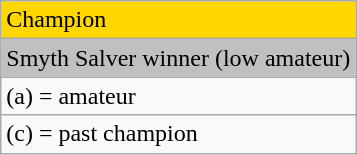<table class="wikitable">
<tr style="background:gold">
<td>Champion</td>
</tr>
<tr style="background:silver">
<td>Smyth Salver winner (low amateur)</td>
</tr>
<tr>
<td>(a) = amateur</td>
</tr>
<tr>
<td>(c) = past champion</td>
</tr>
</table>
